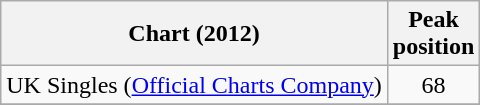<table class="wikitable sortable">
<tr>
<th>Chart (2012)</th>
<th>Peak<br>position</th>
</tr>
<tr>
<td>UK Singles (<a href='#'>Official Charts Company</a>)</td>
<td style="text-align:center;">68</td>
</tr>
<tr>
</tr>
</table>
